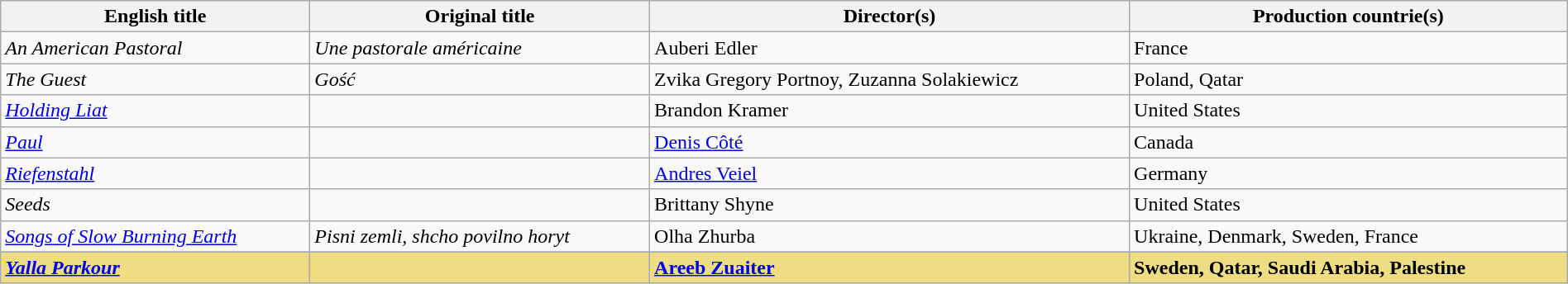<table class="sortable wikitable" style="width:100%; margin-bottom:4px" cellpadding="5">
<tr>
<th scope="col">English title</th>
<th scope="col">Original title</th>
<th scope="col">Director(s)</th>
<th scope="col">Production countrie(s)</th>
</tr>
<tr>
<td><em>An American Pastoral</em></td>
<td><em>Une pastorale américaine</em></td>
<td>Auberi Edler</td>
<td>France</td>
</tr>
<tr>
<td><em>The Guest</em></td>
<td><em>Gość</em></td>
<td>Zvika Gregory Portnoy, Zuzanna Solakiewicz</td>
<td>Poland, Qatar</td>
</tr>
<tr>
<td><em><a href='#'>Holding Liat</a></em></td>
<td></td>
<td>Brandon Kramer</td>
<td>United States</td>
</tr>
<tr>
<td><em><a href='#'>Paul</a></em></td>
<td></td>
<td><a href='#'>Denis Côté</a></td>
<td>Canada</td>
</tr>
<tr>
<td><em><a href='#'>Riefenstahl</a></em></td>
<td></td>
<td><a href='#'>Andres Veiel</a></td>
<td>Germany</td>
</tr>
<tr>
<td><em>Seeds</em></td>
<td></td>
<td>Brittany Shyne</td>
<td>United States</td>
</tr>
<tr>
<td><em><a href='#'>Songs of Slow Burning Earth</a></em></td>
<td><em>Pisni zemli, shcho povilno horyt</em></td>
<td>Olha Zhurba</td>
<td>Ukraine, Denmark, Sweden, France</td>
</tr>
<tr>
</tr>
<tr style="background:#EEDD82;">
<td><strong><em><a href='#'>Yalla Parkour</a></em></strong></td>
<td></td>
<td><strong><a href='#'>Areeb Zuaiter</a></strong></td>
<td><strong>Sweden, Qatar, Saudi Arabia, Palestine</strong></td>
</tr>
</table>
